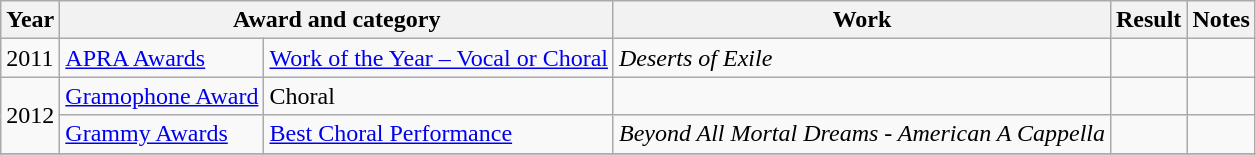<table class="wikitable">
<tr>
<th>Year</th>
<th colspan="2">Award and category</th>
<th>Work</th>
<th>Result</th>
<th>Notes</th>
</tr>
<tr>
<td>2011</td>
<td><a href='#'>APRA Awards</a></td>
<td><a href='#'>Work of the Year – Vocal or Choral</a></td>
<td><em>Deserts of Exile</em></td>
<td></td>
<td></td>
</tr>
<tr>
<td rowspan="2">2012</td>
<td><a href='#'>Gramophone Award</a></td>
<td>Choral</td>
<td></td>
<td></td>
<td></td>
</tr>
<tr>
<td><a href='#'>Grammy Awards</a></td>
<td><a href='#'>Best Choral Performance</a></td>
<td><em>Beyond All Mortal Dreams - American A Cappella</em></td>
<td></td>
<td></td>
</tr>
<tr>
</tr>
</table>
